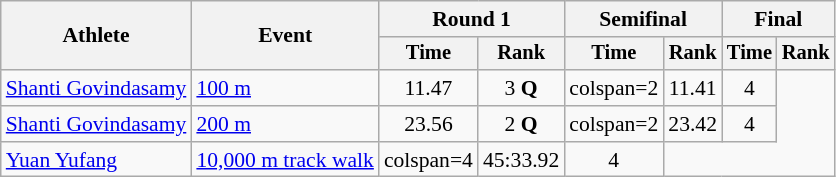<table class="wikitable" style="font-size:90%">
<tr>
<th rowspan=2>Athlete</th>
<th rowspan=2>Event</th>
<th colspan=2>Round 1</th>
<th colspan=2>Semifinal</th>
<th colspan=2>Final</th>
</tr>
<tr style="font-size:95%">
<th>Time</th>
<th>Rank</th>
<th>Time</th>
<th>Rank</th>
<th>Time</th>
<th>Rank</th>
</tr>
<tr align=center>
<td align=left><a href='#'>Shanti Govindasamy</a></td>
<td align=left><a href='#'>100 m</a></td>
<td>11.47</td>
<td>3 <strong>Q</strong></td>
<td>colspan=2 </td>
<td>11.41</td>
<td>4</td>
</tr>
<tr align=center>
<td align=left><a href='#'>Shanti Govindasamy</a></td>
<td align=left><a href='#'>200 m</a></td>
<td>23.56</td>
<td>2 <strong>Q</strong></td>
<td>colspan=2 </td>
<td>23.42</td>
<td>4</td>
</tr>
<tr align=center>
<td align=left><a href='#'>Yuan Yufang</a></td>
<td align=left><a href='#'>10,000 m track walk</a></td>
<td>colspan=4 </td>
<td>45:33.92</td>
<td>4</td>
</tr>
</table>
